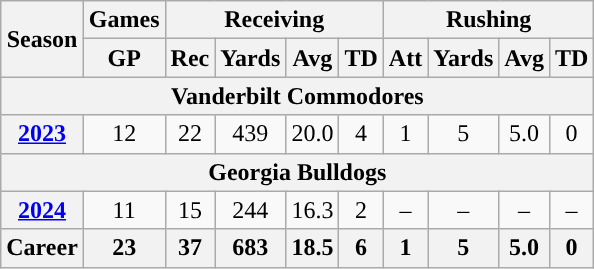<table class="wikitable" style="text-align:center;">
<tr>
<th rowspan="2">Season</th>
<th>Games</th>
<th colspan="4">Receiving</th>
<th colspan="4">Rushing</th>
</tr>
<tr>
<th>GP</th>
<th>Rec</th>
<th>Yards</th>
<th>Avg</th>
<th>TD</th>
<th>Att</th>
<th>Yards</th>
<th>Avg</th>
<th>TD</th>
</tr>
<tr>
<th colspan="11">Vanderbilt Commodores</th>
</tr>
<tr>
<th><a href='#'>2023</a></th>
<td>12</td>
<td>22</td>
<td>439</td>
<td>20.0</td>
<td>4</td>
<td>1</td>
<td>5</td>
<td>5.0</td>
<td>0</td>
</tr>
<tr>
<th colspan="11">Georgia Bulldogs</th>
</tr>
<tr>
<th><a href='#'>2024</a></th>
<td>11</td>
<td>15</td>
<td>244</td>
<td>16.3</td>
<td>2</td>
<td>–</td>
<td>–</td>
<td>–</td>
<td>–</td>
</tr>
<tr>
<th>Career</th>
<th>23</th>
<th>37</th>
<th>683</th>
<th>18.5</th>
<th>6</th>
<th>1</th>
<th>5</th>
<th>5.0</th>
<th>0</th>
</tr>
</table>
